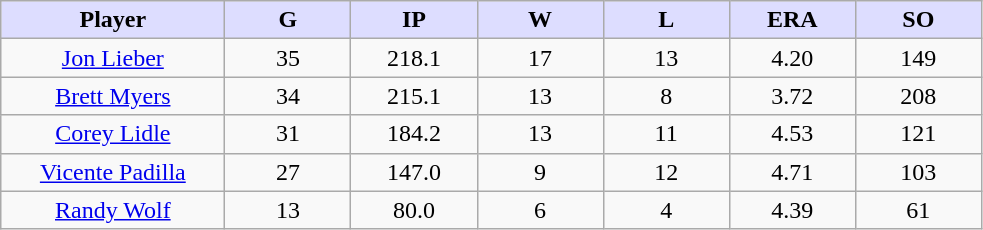<table class="wikitable sortable">
<tr>
<th style="background:#ddf; width:16%;">Player</th>
<th style="background:#ddf; width:9%;">G</th>
<th style="background:#ddf; width:9%;">IP</th>
<th style="background:#ddf; width:9%;">W</th>
<th style="background:#ddf; width:9%;">L</th>
<th style="background:#ddf; width:9%;">ERA</th>
<th style="background:#ddf; width:9%;">SO</th>
</tr>
<tr align=center>
<td><a href='#'>Jon Lieber</a></td>
<td>35</td>
<td>218.1</td>
<td>17</td>
<td>13</td>
<td>4.20</td>
<td>149</td>
</tr>
<tr align=center>
<td><a href='#'>Brett Myers</a></td>
<td>34</td>
<td>215.1</td>
<td>13</td>
<td>8</td>
<td>3.72</td>
<td>208</td>
</tr>
<tr align=center>
<td><a href='#'>Corey Lidle</a></td>
<td>31</td>
<td>184.2</td>
<td>13</td>
<td>11</td>
<td>4.53</td>
<td>121</td>
</tr>
<tr align=center>
<td><a href='#'>Vicente Padilla</a></td>
<td>27</td>
<td>147.0</td>
<td>9</td>
<td>12</td>
<td>4.71</td>
<td>103</td>
</tr>
<tr align=center>
<td><a href='#'>Randy Wolf</a></td>
<td>13</td>
<td>80.0</td>
<td>6</td>
<td>4</td>
<td>4.39</td>
<td>61</td>
</tr>
</table>
